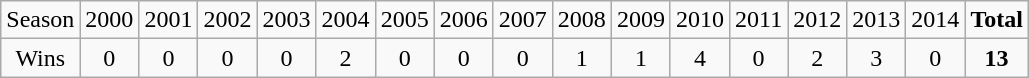<table class="wikitable sortable">
<tr>
<td>Season</td>
<td>2000</td>
<td>2001</td>
<td>2002</td>
<td>2003</td>
<td>2004</td>
<td>2005</td>
<td>2006</td>
<td>2007</td>
<td>2008</td>
<td>2009</td>
<td>2010</td>
<td>2011</td>
<td>2012</td>
<td>2013</td>
<td>2014</td>
<td><strong>Total</strong></td>
</tr>
<tr align=center>
<td>Wins</td>
<td>0</td>
<td>0</td>
<td>0</td>
<td>0</td>
<td>2</td>
<td>0</td>
<td>0</td>
<td>0</td>
<td>1</td>
<td>1</td>
<td>4</td>
<td>0</td>
<td>2</td>
<td>3</td>
<td>0</td>
<td><strong>13</strong></td>
</tr>
</table>
